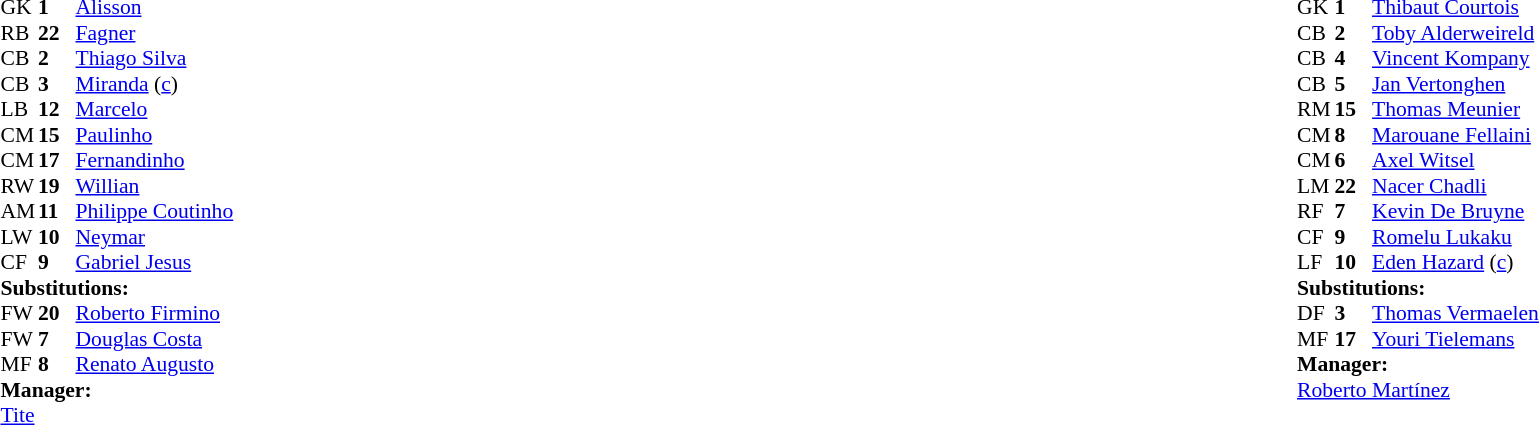<table width="100%">
<tr>
<td valign="top" width="40%"><br><table style="font-size:90%" cellspacing="0" cellpadding="0">
<tr>
<th width=25></th>
<th width=25></th>
</tr>
<tr>
<td>GK</td>
<td><strong>1</strong></td>
<td><a href='#'>Alisson</a></td>
</tr>
<tr>
<td>RB</td>
<td><strong>22</strong></td>
<td><a href='#'>Fagner</a></td>
<td></td>
</tr>
<tr>
<td>CB</td>
<td><strong>2</strong></td>
<td><a href='#'>Thiago Silva</a></td>
</tr>
<tr>
<td>CB</td>
<td><strong>3</strong></td>
<td><a href='#'>Miranda</a> (<a href='#'>c</a>)</td>
</tr>
<tr>
<td>LB</td>
<td><strong>12</strong></td>
<td><a href='#'>Marcelo</a></td>
</tr>
<tr>
<td>CM</td>
<td><strong>15</strong></td>
<td><a href='#'>Paulinho</a></td>
<td></td>
<td></td>
</tr>
<tr>
<td>CM</td>
<td><strong>17</strong></td>
<td><a href='#'>Fernandinho</a></td>
<td></td>
</tr>
<tr>
<td>RW</td>
<td><strong>19</strong></td>
<td><a href='#'>Willian</a></td>
<td></td>
<td></td>
</tr>
<tr>
<td>AM</td>
<td><strong>11</strong></td>
<td><a href='#'>Philippe Coutinho</a></td>
</tr>
<tr>
<td>LW</td>
<td><strong>10</strong></td>
<td><a href='#'>Neymar</a></td>
</tr>
<tr>
<td>CF</td>
<td><strong>9</strong></td>
<td><a href='#'>Gabriel Jesus</a></td>
<td></td>
<td></td>
</tr>
<tr>
<td colspan=3><strong>Substitutions:</strong></td>
</tr>
<tr>
<td>FW</td>
<td><strong>20</strong></td>
<td><a href='#'>Roberto Firmino</a></td>
<td></td>
<td></td>
</tr>
<tr>
<td>FW</td>
<td><strong>7</strong></td>
<td><a href='#'>Douglas Costa</a></td>
<td></td>
<td></td>
</tr>
<tr>
<td>MF</td>
<td><strong>8</strong></td>
<td><a href='#'>Renato Augusto</a></td>
<td></td>
<td></td>
</tr>
<tr>
<td colspan=3><strong>Manager:</strong></td>
</tr>
<tr>
<td colspan=3><a href='#'>Tite</a></td>
</tr>
</table>
</td>
<td valign="top"></td>
<td valign="top" width="50%"><br><table style="font-size:90%; margin:auto" cellspacing="0" cellpadding="0">
<tr>
<th width=25></th>
<th width=25></th>
</tr>
<tr>
<td>GK</td>
<td><strong>1</strong></td>
<td><a href='#'>Thibaut Courtois</a></td>
</tr>
<tr>
<td>CB</td>
<td><strong>2</strong></td>
<td><a href='#'>Toby Alderweireld</a></td>
<td></td>
</tr>
<tr>
<td>CB</td>
<td><strong>4</strong></td>
<td><a href='#'>Vincent Kompany</a></td>
</tr>
<tr>
<td>CB</td>
<td><strong>5</strong></td>
<td><a href='#'>Jan Vertonghen</a></td>
</tr>
<tr>
<td>RM</td>
<td><strong>15</strong></td>
<td><a href='#'>Thomas Meunier</a></td>
<td></td>
</tr>
<tr>
<td>CM</td>
<td><strong>8</strong></td>
<td><a href='#'>Marouane Fellaini</a></td>
</tr>
<tr>
<td>CM</td>
<td><strong>6</strong></td>
<td><a href='#'>Axel Witsel</a></td>
</tr>
<tr>
<td>LM</td>
<td><strong>22</strong></td>
<td><a href='#'>Nacer Chadli</a></td>
<td></td>
<td></td>
</tr>
<tr>
<td>RF</td>
<td><strong>7</strong></td>
<td><a href='#'>Kevin De Bruyne</a></td>
</tr>
<tr>
<td>CF</td>
<td><strong>9</strong></td>
<td><a href='#'>Romelu Lukaku</a></td>
<td></td>
<td></td>
</tr>
<tr>
<td>LF</td>
<td><strong>10</strong></td>
<td><a href='#'>Eden Hazard</a> (<a href='#'>c</a>)</td>
</tr>
<tr>
<td colspan=3><strong>Substitutions:</strong></td>
</tr>
<tr>
<td>DF</td>
<td><strong>3</strong></td>
<td><a href='#'>Thomas Vermaelen</a></td>
<td></td>
<td></td>
</tr>
<tr>
<td>MF</td>
<td><strong>17</strong></td>
<td><a href='#'>Youri Tielemans</a></td>
<td></td>
<td></td>
</tr>
<tr>
<td colspan=3><strong>Manager:</strong></td>
</tr>
<tr>
<td colspan=3> <a href='#'>Roberto Martínez</a></td>
</tr>
</table>
</td>
</tr>
</table>
